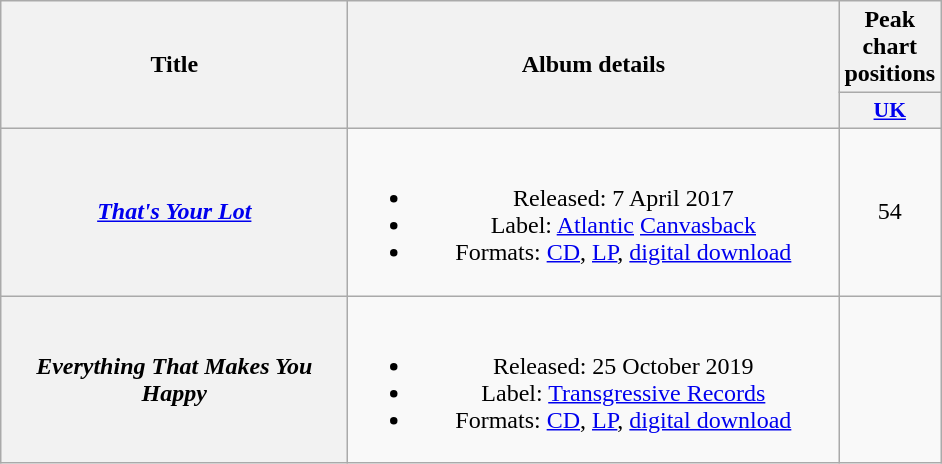<table class="wikitable plainrowheaders" style="text-align:center;">
<tr>
<th scope="col" rowspan="2" style="width:14em;">Title</th>
<th scope="col" rowspan="2" style="width:20em;">Album details</th>
<th scope="col" colspan="1">Peak chart positions</th>
</tr>
<tr>
<th scope="col" style="width:3em;font-size:90%;"><a href='#'>UK</a><br></th>
</tr>
<tr>
<th scope="row"><em><a href='#'>That's Your Lot</a></em></th>
<td><br><ul><li>Released: 7 April 2017</li><li>Label: <a href='#'>Atlantic</a> <a href='#'>Canvasback</a></li><li>Formats: <a href='#'>CD</a>, <a href='#'>LP</a>, <a href='#'>digital download</a></li></ul></td>
<td>54</td>
</tr>
<tr>
<th scope="row"><em>Everything That Makes You Happy</em></th>
<td><br><ul><li>Released: 25 October 2019</li><li>Label: <a href='#'>Transgressive Records</a></li><li>Formats: <a href='#'>CD</a>, <a href='#'>LP</a>, <a href='#'>digital download</a></li></ul></td>
<td></td>
</tr>
</table>
